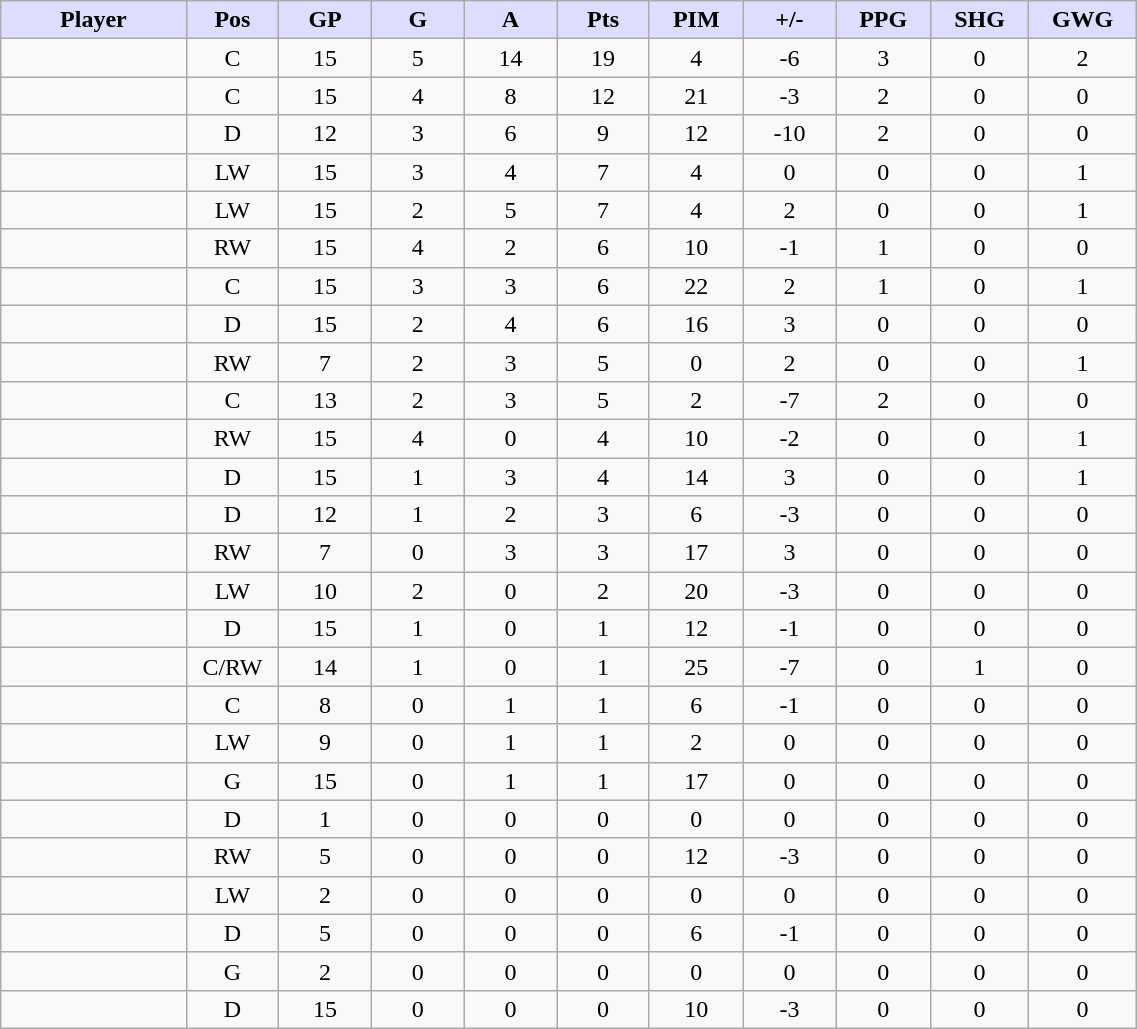<table style="width:60%;" class="wikitable sortable">
<tr style="text-align:center;">
<th style="background:#ddf; width:10%;">Player</th>
<th style="background:#ddf; width:3%;" title="Position">Pos</th>
<th style="background:#ddf; width:5%;" title="Games played">GP</th>
<th style="background:#ddf; width:5%;" title="Goals">G</th>
<th style="background:#ddf; width:5%;" title="Assists">A</th>
<th style="background:#ddf; width:5%;" title="Points">Pts</th>
<th style="background:#ddf; width:5%;" title="Penalties in Minutes">PIM</th>
<th style="background:#ddf; width:5%;" title="Plus/minus">+/-</th>
<th style="background:#ddf; width:5%;" title="Power play goals">PPG</th>
<th style="background:#ddf; width:5%;" title="Short-handed goals">SHG</th>
<th style="background:#ddf; width:5%;" title="Game-winning goals">GWG</th>
</tr>
<tr style="text-align:center;">
<td style="text-align:right;"></td>
<td>C</td>
<td>15</td>
<td>5</td>
<td>14</td>
<td>19</td>
<td>4</td>
<td>-6</td>
<td>3</td>
<td>0</td>
<td>2</td>
</tr>
<tr style="text-align:center;">
<td style="text-align:right;"></td>
<td>C</td>
<td>15</td>
<td>4</td>
<td>8</td>
<td>12</td>
<td>21</td>
<td>-3</td>
<td>2</td>
<td>0</td>
<td>0</td>
</tr>
<tr style="text-align:center;">
<td style="text-align:right;"></td>
<td>D</td>
<td>12</td>
<td>3</td>
<td>6</td>
<td>9</td>
<td>12</td>
<td>-10</td>
<td>2</td>
<td>0</td>
<td>0</td>
</tr>
<tr style="text-align:center;">
<td style="text-align:right;"></td>
<td>LW</td>
<td>15</td>
<td>3</td>
<td>4</td>
<td>7</td>
<td>4</td>
<td>0</td>
<td>0</td>
<td>0</td>
<td>1</td>
</tr>
<tr style="text-align:center;">
<td style="text-align:right;"></td>
<td>LW</td>
<td>15</td>
<td>2</td>
<td>5</td>
<td>7</td>
<td>4</td>
<td>2</td>
<td>0</td>
<td>0</td>
<td>1</td>
</tr>
<tr style="text-align:center;">
<td style="text-align:right;"></td>
<td>RW</td>
<td>15</td>
<td>4</td>
<td>2</td>
<td>6</td>
<td>10</td>
<td>-1</td>
<td>1</td>
<td>0</td>
<td>0</td>
</tr>
<tr style="text-align:center;">
<td style="text-align:right;"></td>
<td>C</td>
<td>15</td>
<td>3</td>
<td>3</td>
<td>6</td>
<td>22</td>
<td>2</td>
<td>1</td>
<td>0</td>
<td>1</td>
</tr>
<tr style="text-align:center;">
<td style="text-align:right;"></td>
<td>D</td>
<td>15</td>
<td>2</td>
<td>4</td>
<td>6</td>
<td>16</td>
<td>3</td>
<td>0</td>
<td>0</td>
<td>0</td>
</tr>
<tr style="text-align:center;">
<td style="text-align:right;"></td>
<td>RW</td>
<td>7</td>
<td>2</td>
<td>3</td>
<td>5</td>
<td>0</td>
<td>2</td>
<td>0</td>
<td>0</td>
<td>1</td>
</tr>
<tr style="text-align:center;">
<td style="text-align:right;"></td>
<td>C</td>
<td>13</td>
<td>2</td>
<td>3</td>
<td>5</td>
<td>2</td>
<td>-7</td>
<td>2</td>
<td>0</td>
<td>0</td>
</tr>
<tr style="text-align:center;">
<td style="text-align:right;"></td>
<td>RW</td>
<td>15</td>
<td>4</td>
<td>0</td>
<td>4</td>
<td>10</td>
<td>-2</td>
<td>0</td>
<td>0</td>
<td>1</td>
</tr>
<tr style="text-align:center;">
<td style="text-align:right;"></td>
<td>D</td>
<td>15</td>
<td>1</td>
<td>3</td>
<td>4</td>
<td>14</td>
<td>3</td>
<td>0</td>
<td>0</td>
<td>1</td>
</tr>
<tr style="text-align:center;">
<td style="text-align:right;"></td>
<td>D</td>
<td>12</td>
<td>1</td>
<td>2</td>
<td>3</td>
<td>6</td>
<td>-3</td>
<td>0</td>
<td>0</td>
<td>0</td>
</tr>
<tr style="text-align:center;">
<td style="text-align:right;"></td>
<td>RW</td>
<td>7</td>
<td>0</td>
<td>3</td>
<td>3</td>
<td>17</td>
<td>3</td>
<td>0</td>
<td>0</td>
<td>0</td>
</tr>
<tr style="text-align:center;">
<td style="text-align:right;"></td>
<td>LW</td>
<td>10</td>
<td>2</td>
<td>0</td>
<td>2</td>
<td>20</td>
<td>-3</td>
<td>0</td>
<td>0</td>
<td>0</td>
</tr>
<tr style="text-align:center;">
<td style="text-align:right;"></td>
<td>D</td>
<td>15</td>
<td>1</td>
<td>0</td>
<td>1</td>
<td>12</td>
<td>-1</td>
<td>0</td>
<td>0</td>
<td>0</td>
</tr>
<tr style="text-align:center;">
<td style="text-align:right;"></td>
<td>C/RW</td>
<td>14</td>
<td>1</td>
<td>0</td>
<td>1</td>
<td>25</td>
<td>-7</td>
<td>0</td>
<td>1</td>
<td>0</td>
</tr>
<tr style="text-align:center;">
<td style="text-align:right;"></td>
<td>C</td>
<td>8</td>
<td>0</td>
<td>1</td>
<td>1</td>
<td>6</td>
<td>-1</td>
<td>0</td>
<td>0</td>
<td>0</td>
</tr>
<tr style="text-align:center;">
<td style="text-align:right;"></td>
<td>LW</td>
<td>9</td>
<td>0</td>
<td>1</td>
<td>1</td>
<td>2</td>
<td>0</td>
<td>0</td>
<td>0</td>
<td>0</td>
</tr>
<tr style="text-align:center;">
<td style="text-align:right;"></td>
<td>G</td>
<td>15</td>
<td>0</td>
<td>1</td>
<td>1</td>
<td>17</td>
<td>0</td>
<td>0</td>
<td>0</td>
<td>0</td>
</tr>
<tr style="text-align:center;">
<td style="text-align:right;"></td>
<td>D</td>
<td>1</td>
<td>0</td>
<td>0</td>
<td>0</td>
<td>0</td>
<td>0</td>
<td>0</td>
<td>0</td>
<td>0</td>
</tr>
<tr style="text-align:center;">
<td style="text-align:right;"></td>
<td>RW</td>
<td>5</td>
<td>0</td>
<td>0</td>
<td>0</td>
<td>12</td>
<td>-3</td>
<td>0</td>
<td>0</td>
<td>0</td>
</tr>
<tr style="text-align:center;">
<td style="text-align:right;"></td>
<td>LW</td>
<td>2</td>
<td>0</td>
<td>0</td>
<td>0</td>
<td>0</td>
<td>0</td>
<td>0</td>
<td>0</td>
<td>0</td>
</tr>
<tr style="text-align:center;">
<td style="text-align:right;"></td>
<td>D</td>
<td>5</td>
<td>0</td>
<td>0</td>
<td>0</td>
<td>6</td>
<td>-1</td>
<td>0</td>
<td>0</td>
<td>0</td>
</tr>
<tr style="text-align:center;">
<td style="text-align:right;"></td>
<td>G</td>
<td>2</td>
<td>0</td>
<td>0</td>
<td>0</td>
<td>0</td>
<td>0</td>
<td>0</td>
<td>0</td>
<td>0</td>
</tr>
<tr style="text-align:center;">
<td style="text-align:right;"></td>
<td>D</td>
<td>15</td>
<td>0</td>
<td>0</td>
<td>0</td>
<td>10</td>
<td>-3</td>
<td>0</td>
<td>0</td>
<td>0</td>
</tr>
</table>
